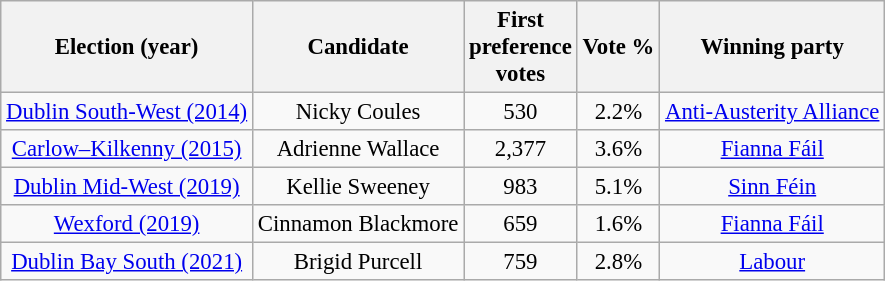<table class="wikitable sortable" style="font-size:95%">
<tr>
<th>Election (year)</th>
<th>Candidate</th>
<th>First <br>preference <br>votes</th>
<th>Vote %</th>
<th align=center>Winning party</th>
</tr>
<tr>
<td align=center><a href='#'>Dublin South-West (2014)</a></td>
<td align=center>Nicky Coules</td>
<td align=center>530</td>
<td align=center>2.2%</td>
<td align=center><a href='#'>Anti-Austerity Alliance</a></td>
</tr>
<tr>
<td align=center><a href='#'>Carlow–Kilkenny (2015)</a></td>
<td align=center>Adrienne Wallace</td>
<td align=center>2,377</td>
<td align=center>3.6%</td>
<td align=center><a href='#'>Fianna Fáil</a></td>
</tr>
<tr>
<td align=center><a href='#'>Dublin Mid-West (2019)</a></td>
<td align=center>Kellie Sweeney</td>
<td align=center>983</td>
<td align=center>5.1%</td>
<td align=center><a href='#'>Sinn Féin</a></td>
</tr>
<tr>
<td align=center><a href='#'>Wexford (2019)</a></td>
<td align=center>Cinnamon Blackmore</td>
<td align=center>659</td>
<td align=center>1.6%</td>
<td align=center><a href='#'>Fianna Fáil</a></td>
</tr>
<tr>
<td align=center><a href='#'>Dublin Bay South (2021)</a></td>
<td align=center>Brigid Purcell</td>
<td align=center>759</td>
<td align=center>2.8%</td>
<td align=center><a href='#'>Labour</a></td>
</tr>
</table>
